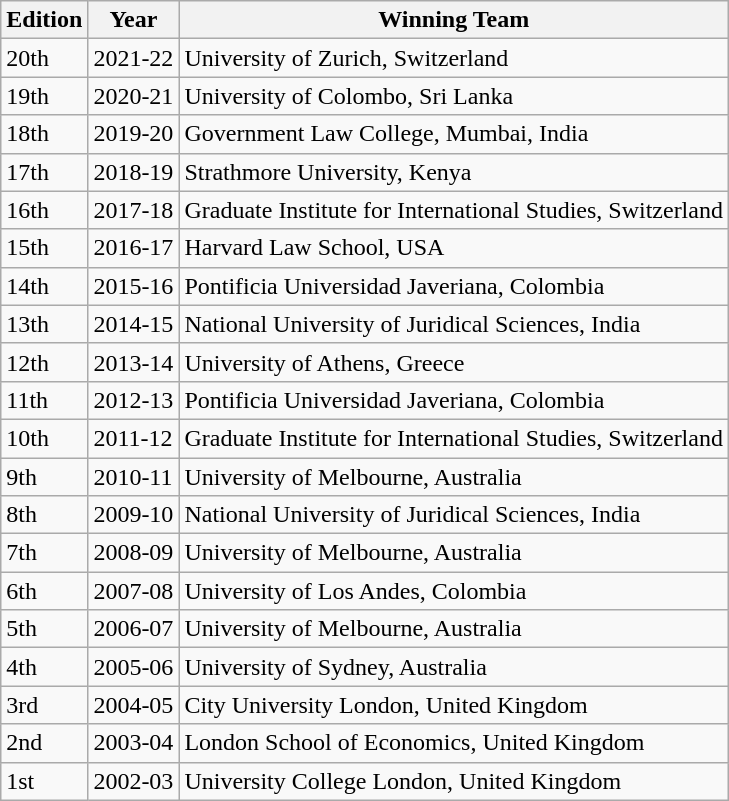<table class="wikitable">
<tr>
<th>Edition</th>
<th>Year</th>
<th>Winning Team</th>
</tr>
<tr>
<td>20th</td>
<td>2021-22</td>
<td>University of Zurich, Switzerland</td>
</tr>
<tr>
<td>19th</td>
<td>2020-21</td>
<td>University of Colombo, Sri Lanka</td>
</tr>
<tr>
<td>18th</td>
<td>2019-20</td>
<td>Government Law College, Mumbai, India</td>
</tr>
<tr>
<td>17th</td>
<td>2018-19</td>
<td>Strathmore University, Kenya</td>
</tr>
<tr>
<td>16th</td>
<td>2017-18</td>
<td>Graduate Institute for International Studies, Switzerland</td>
</tr>
<tr>
<td>15th</td>
<td>2016-17</td>
<td>Harvard Law School, USA</td>
</tr>
<tr>
<td>14th</td>
<td>2015-16</td>
<td>Pontificia Universidad Javeriana, Colombia</td>
</tr>
<tr>
<td>13th</td>
<td>2014-15</td>
<td>National University of Juridical Sciences, India</td>
</tr>
<tr>
<td>12th</td>
<td>2013-14</td>
<td>University of Athens, Greece</td>
</tr>
<tr>
<td>11th</td>
<td>2012-13</td>
<td>Pontificia Universidad Javeriana, Colombia</td>
</tr>
<tr>
<td>10th</td>
<td>2011-12</td>
<td>Graduate Institute for International Studies, Switzerland</td>
</tr>
<tr>
<td>9th</td>
<td>2010-11</td>
<td>University of Melbourne, Australia</td>
</tr>
<tr>
<td>8th</td>
<td>2009-10</td>
<td>National University of Juridical Sciences, India</td>
</tr>
<tr>
<td>7th</td>
<td>2008-09</td>
<td>University of Melbourne, Australia</td>
</tr>
<tr>
<td>6th</td>
<td>2007-08</td>
<td>University of Los Andes, Colombia</td>
</tr>
<tr>
<td>5th</td>
<td>2006-07</td>
<td>University of Melbourne, Australia</td>
</tr>
<tr>
<td>4th</td>
<td>2005-06</td>
<td>University of Sydney, Australia</td>
</tr>
<tr>
<td>3rd</td>
<td>2004-05</td>
<td>City University London, United Kingdom</td>
</tr>
<tr>
<td>2nd</td>
<td>2003-04</td>
<td>London School of Economics, United Kingdom</td>
</tr>
<tr>
<td>1st</td>
<td>2002-03</td>
<td>University College London, United Kingdom</td>
</tr>
</table>
